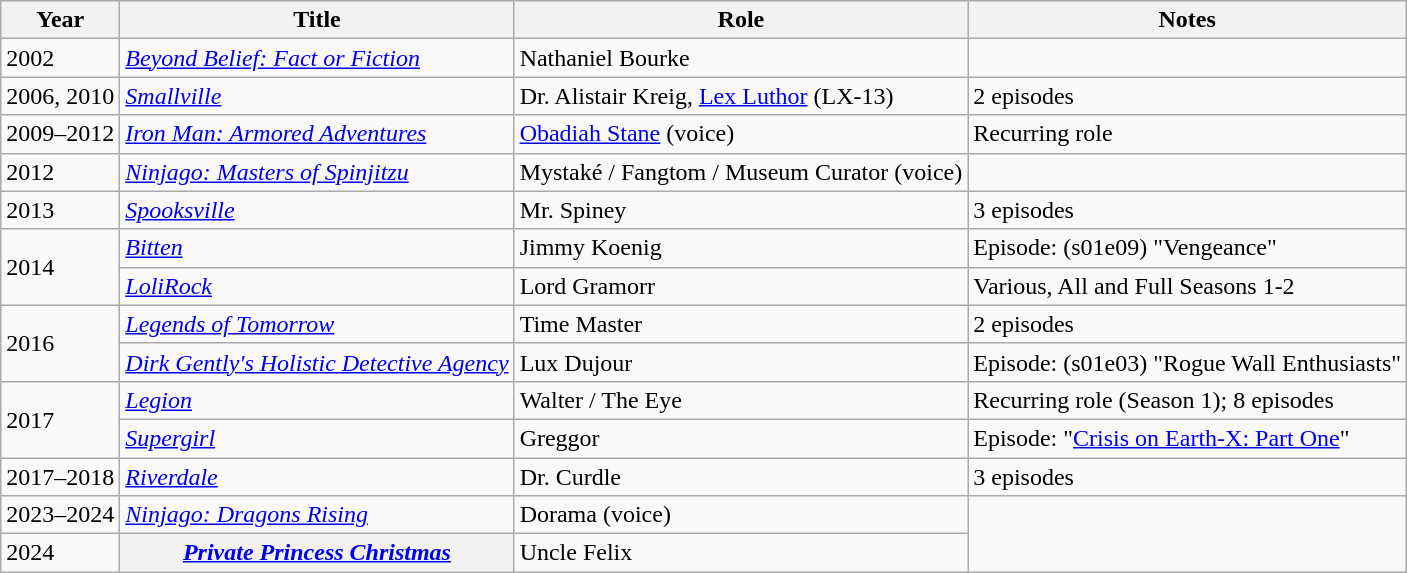<table class="wikitable sortable">
<tr>
<th>Year</th>
<th>Title</th>
<th>Role</th>
<th class="unsortable">Notes</th>
</tr>
<tr>
<td>2002</td>
<td><em><a href='#'>Beyond Belief: Fact or Fiction</a></em></td>
<td>Nathaniel Bourke</td>
<td></td>
</tr>
<tr>
<td>2006, 2010</td>
<td><em><a href='#'>Smallville</a></em></td>
<td>Dr. Alistair Kreig, <a href='#'>Lex Luthor</a> (LX-13)</td>
<td>2 episodes</td>
</tr>
<tr>
<td>2009–2012</td>
<td><em><a href='#'>Iron Man: Armored Adventures</a></em></td>
<td><a href='#'>Obadiah Stane</a> (voice)</td>
<td>Recurring role</td>
</tr>
<tr>
<td>2012</td>
<td><em><a href='#'>Ninjago: Masters of Spinjitzu</a></em></td>
<td>Mystaké / Fangtom / Museum Curator (voice)</td>
<td></td>
</tr>
<tr>
<td>2013</td>
<td><em><a href='#'>Spooksville</a></em></td>
<td>Mr. Spiney</td>
<td>3 episodes</td>
</tr>
<tr>
<td rowspan=2>2014</td>
<td><em><a href='#'>Bitten</a></em></td>
<td>Jimmy Koenig</td>
<td>Episode: (s01e09) "Vengeance"</td>
</tr>
<tr>
<td><em><a href='#'>LoliRock</a></em></td>
<td>Lord Gramorr</td>
<td>Various, All and Full Seasons 1-2</td>
</tr>
<tr>
<td rowspan=2>2016</td>
<td><em><a href='#'>Legends of Tomorrow</a></em></td>
<td>Time Master</td>
<td>2 episodes</td>
</tr>
<tr>
<td><em><a href='#'>Dirk Gently's Holistic Detective Agency</a></em></td>
<td>Lux Dujour</td>
<td>Episode: (s01e03) "Rogue Wall Enthusiasts"</td>
</tr>
<tr>
<td rowspan=2>2017</td>
<td><em><a href='#'>Legion</a></em></td>
<td>Walter / The Eye</td>
<td>Recurring role (Season 1); 8 episodes</td>
</tr>
<tr>
<td><em><a href='#'>Supergirl</a></em></td>
<td>Greggor</td>
<td>Episode: "<a href='#'>Crisis on Earth-X: Part One</a>"</td>
</tr>
<tr>
<td>2017–2018</td>
<td><em><a href='#'>Riverdale</a></em></td>
<td>Dr. Curdle</td>
<td>3 episodes</td>
</tr>
<tr>
<td>2023–2024</td>
<td><em><a href='#'>Ninjago: Dragons Rising</a></em></td>
<td>Dorama (voice)</td>
</tr>
<tr>
<td>2024</td>
<th><em><a href='#'>Private Princess Christmas</a></em></th>
<td>Uncle Felix</td>
</tr>
</table>
